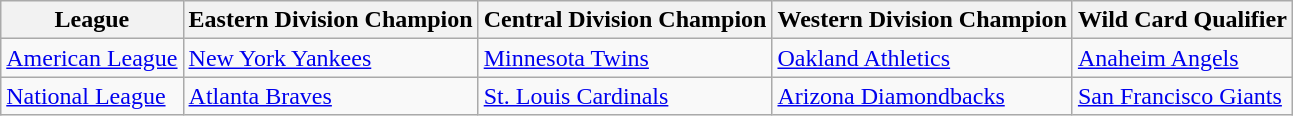<table class="wikitable">
<tr>
<th>League</th>
<th>Eastern Division Champion</th>
<th>Central Division Champion</th>
<th>Western Division Champion</th>
<th>Wild Card Qualifier</th>
</tr>
<tr>
<td><a href='#'>American League</a></td>
<td><a href='#'>New York Yankees</a></td>
<td><a href='#'>Minnesota Twins</a></td>
<td><a href='#'>Oakland Athletics</a></td>
<td><a href='#'>Anaheim Angels</a></td>
</tr>
<tr>
<td><a href='#'>National League</a></td>
<td><a href='#'>Atlanta Braves</a></td>
<td><a href='#'>St. Louis Cardinals</a></td>
<td><a href='#'>Arizona Diamondbacks</a></td>
<td><a href='#'>San Francisco Giants</a></td>
</tr>
</table>
